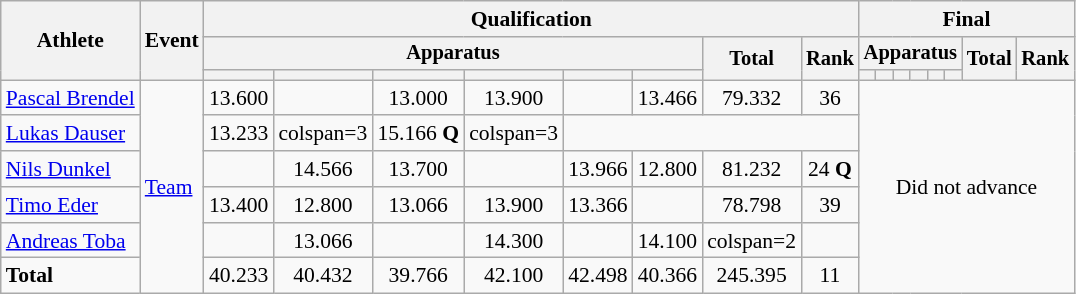<table class="wikitable" style="font-size:90%">
<tr>
<th rowspan=3>Athlete</th>
<th rowspan=3>Event</th>
<th colspan =8>Qualification</th>
<th colspan =8>Final</th>
</tr>
<tr style="font-size:95%">
<th colspan=6>Apparatus</th>
<th rowspan=2>Total</th>
<th rowspan=2>Rank</th>
<th colspan=6>Apparatus</th>
<th rowspan=2>Total</th>
<th rowspan=2>Rank</th>
</tr>
<tr style="font-size:95%">
<th></th>
<th></th>
<th></th>
<th></th>
<th></th>
<th></th>
<th></th>
<th></th>
<th></th>
<th></th>
<th></th>
<th></th>
</tr>
<tr align=center>
<td align=left><a href='#'>Pascal Brendel</a></td>
<td align=left rowspan=6><a href='#'>Team</a></td>
<td>13.600</td>
<td></td>
<td>13.000</td>
<td>13.900</td>
<td></td>
<td>13.466</td>
<td>79.332</td>
<td>36</td>
<td colspan=8 rowspan=6>Did not advance</td>
</tr>
<tr align=center>
<td align=left><a href='#'>Lukas Dauser</a></td>
<td>13.233</td>
<td>colspan=3 </td>
<td>15.166 <strong>Q</strong></td>
<td>colspan=3 </td>
</tr>
<tr align=center>
<td align=left><a href='#'>Nils Dunkel</a></td>
<td></td>
<td>14.566</td>
<td>13.700</td>
<td></td>
<td>13.966</td>
<td>12.800</td>
<td>81.232</td>
<td>24 <strong>Q</strong></td>
</tr>
<tr align=center>
<td align=left><a href='#'>Timo Eder</a></td>
<td>13.400</td>
<td>12.800</td>
<td>13.066</td>
<td>13.900</td>
<td>13.366</td>
<td></td>
<td>78.798</td>
<td>39</td>
</tr>
<tr align=center>
<td align=left><a href='#'>Andreas Toba</a></td>
<td></td>
<td>13.066</td>
<td></td>
<td>14.300</td>
<td></td>
<td>14.100</td>
<td>colspan=2 </td>
</tr>
<tr align=center>
<td align=left><strong>Total</strong></td>
<td>40.233</td>
<td>40.432</td>
<td>39.766</td>
<td>42.100</td>
<td>42.498</td>
<td>40.366</td>
<td>245.395</td>
<td>11</td>
</tr>
</table>
